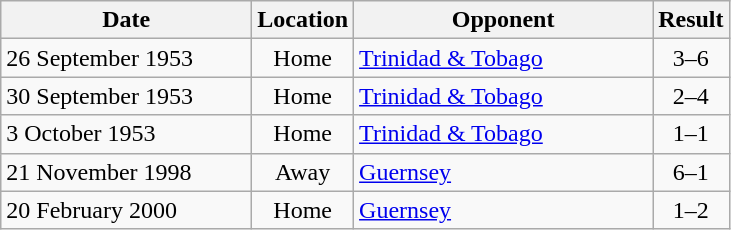<table class="wikitable">
<tr>
<th style="width:10em">Date</th>
<th>Location</th>
<th style="width:12em">Opponent</th>
<th>Result</th>
</tr>
<tr>
<td>26 September 1953</td>
<td align=center>Home</td>
<td> <a href='#'>Trinidad & Tobago</a></td>
<td align=center>3–6</td>
</tr>
<tr>
<td>30 September 1953</td>
<td align=center>Home</td>
<td> <a href='#'>Trinidad & Tobago</a></td>
<td align=center>2–4</td>
</tr>
<tr>
<td>3 October 1953</td>
<td align=center>Home</td>
<td> <a href='#'>Trinidad & Tobago</a></td>
<td align=center>1–1</td>
</tr>
<tr>
<td>21 November 1998</td>
<td align=center>Away</td>
<td> <a href='#'>Guernsey</a></td>
<td align=center>6–1</td>
</tr>
<tr>
<td>20 February 2000</td>
<td align=center>Home</td>
<td> <a href='#'>Guernsey</a></td>
<td align=center>1–2</td>
</tr>
</table>
